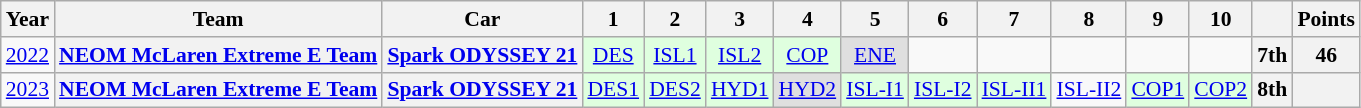<table class="wikitable" style="text-align:center; font-size:90%">
<tr>
<th>Year</th>
<th>Team</th>
<th>Car</th>
<th>1</th>
<th>2</th>
<th>3</th>
<th>4</th>
<th>5</th>
<th>6</th>
<th>7</th>
<th>8</th>
<th>9</th>
<th>10</th>
<th></th>
<th>Points</th>
</tr>
<tr>
<td><a href='#'>2022</a></td>
<th><a href='#'>NEOM McLaren Extreme E Team</a></th>
<th><a href='#'>Spark ODYSSEY 21</a></th>
<td style="background:#DFFFDF;"><a href='#'>DES</a><br></td>
<td style="background:#DFFFDF;"><a href='#'>ISL1</a><br></td>
<td style="background:#DFFFDF;"><a href='#'>ISL2</a><br></td>
<td style="background:#DFFFDF;"><a href='#'>COP</a><br></td>
<td style="background:#dfdfdf;"><a href='#'>ENE</a><br></td>
<td></td>
<td></td>
<td></td>
<td></td>
<td></td>
<th>7th</th>
<th>46</th>
</tr>
<tr>
<td><a href='#'>2023</a></td>
<th><a href='#'>NEOM McLaren Extreme E Team</a></th>
<th><a href='#'>Spark ODYSSEY 21</a></th>
<td bgcolor="#dfffdf"><a href='#'>DES1</a><br></td>
<td bgcolor="#dfffdf"><a href='#'>DES2</a><br></td>
<td bgcolor="#dfffdf"><a href='#'>HYD1</a><br></td>
<td bgcolor="#dfdfdf"><a href='#'>HYD2</a><br></td>
<td bgcolor="#dfffdf"><a href='#'>ISL-I1</a><br></td>
<td bgcolor="#dfffdf"><a href='#'>ISL-I2</a><br></td>
<td bgcolor="#dfffdf"><a href='#'>ISL-II1</a><br></td>
<td><a href='#'>ISL-II2</a><br></td>
<td bgcolor="#dfffdf"><a href='#'>COP1</a><br></td>
<td bgcolor="#dfffdf"><a href='#'>COP2</a><br></td>
<th>8th</th>
<th></th>
</tr>
</table>
